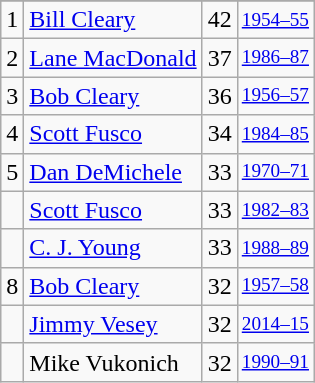<table class="wikitable">
<tr>
</tr>
<tr>
<td>1</td>
<td><a href='#'>Bill Cleary</a></td>
<td>42</td>
<td style="font-size:80%;"><a href='#'>1954–55</a></td>
</tr>
<tr>
<td>2</td>
<td><a href='#'>Lane MacDonald</a></td>
<td>37</td>
<td style="font-size:80%;"><a href='#'>1986–87</a></td>
</tr>
<tr>
<td>3</td>
<td><a href='#'>Bob Cleary</a></td>
<td>36</td>
<td style="font-size:80%;"><a href='#'>1956–57</a></td>
</tr>
<tr>
<td>4</td>
<td><a href='#'>Scott Fusco</a></td>
<td>34</td>
<td style="font-size:80%;"><a href='#'>1984–85</a></td>
</tr>
<tr>
<td>5</td>
<td><a href='#'>Dan DeMichele</a></td>
<td>33</td>
<td style="font-size:80%;"><a href='#'>1970–71</a></td>
</tr>
<tr>
<td></td>
<td><a href='#'>Scott Fusco</a></td>
<td>33</td>
<td style="font-size:80%;"><a href='#'>1982–83</a></td>
</tr>
<tr>
<td></td>
<td><a href='#'>C. J. Young</a></td>
<td>33</td>
<td style="font-size:80%;"><a href='#'>1988–89</a></td>
</tr>
<tr>
<td>8</td>
<td><a href='#'>Bob Cleary</a></td>
<td>32</td>
<td style="font-size:80%;"><a href='#'>1957–58</a></td>
</tr>
<tr>
<td></td>
<td><a href='#'>Jimmy Vesey</a></td>
<td>32</td>
<td style="font-size:80%;"><a href='#'>2014–15</a></td>
</tr>
<tr>
<td></td>
<td>Mike Vukonich</td>
<td>32</td>
<td style="font-size:80%;"><a href='#'>1990–91</a></td>
</tr>
</table>
